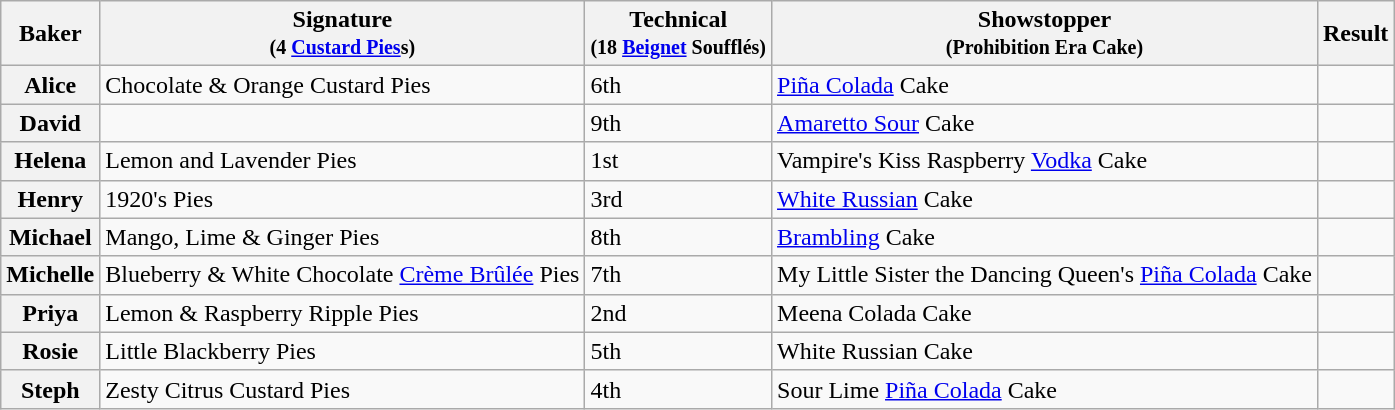<table class="wikitable sortable col3center sticky-header">
<tr>
<th scope="col">Baker</th>
<th scope="col" class="unsortable">Signature<br><small>(4 <a href='#'>Custard Pies</a>s)</small></th>
<th scope="col">Technical<br><small>(18 <a href='#'>Beignet</a> Soufflés)</small></th>
<th scope="col" class="unsortable">Showstopper<br><small>(Prohibition Era Cake)</small></th>
<th scope="col">Result</th>
</tr>
<tr>
<th scope="row">Alice</th>
<td>Chocolate & Orange Custard Pies</td>
<td>6th</td>
<td><a href='#'>Piña Colada</a> Cake</td>
<td></td>
</tr>
<tr>
<th scope="row">David</th>
<td></td>
<td>9th</td>
<td><a href='#'>Amaretto Sour</a> Cake</td>
<td></td>
</tr>
<tr>
<th scope="row">Helena</th>
<td>Lemon and Lavender Pies</td>
<td>1st</td>
<td>Vampire's Kiss Raspberry <a href='#'>Vodka</a> Cake</td>
<td></td>
</tr>
<tr>
<th scope="row">Henry</th>
<td>1920's Pies</td>
<td>3rd</td>
<td align="left"><a href='#'>White Russian</a> Cake</td>
<td></td>
</tr>
<tr>
<th scope="row">Michael</th>
<td>Mango, Lime & Ginger Pies</td>
<td>8th</td>
<td align="left"><a href='#'>Brambling</a> Cake</td>
<td></td>
</tr>
<tr>
<th scope="row">Michelle</th>
<td>Blueberry & White Chocolate <a href='#'>Crème Brûlée</a> Pies</td>
<td>7th</td>
<td>My Little Sister the Dancing Queen's <a href='#'>Piña Colada</a> Cake</td>
<td></td>
</tr>
<tr>
<th scope="row">Priya</th>
<td>Lemon & Raspberry Ripple Pies</td>
<td>2nd</td>
<td>Meena Colada Cake</td>
<td></td>
</tr>
<tr>
<th scope="row">Rosie</th>
<td>Little Blackberry Pies</td>
<td>5th</td>
<td>White Russian Cake</td>
<td></td>
</tr>
<tr>
<th scope="row">Steph</th>
<td>Zesty Citrus Custard Pies</td>
<td>4th</td>
<td>Sour Lime <a href='#'>Piña Colada</a> Cake</td>
<td></td>
</tr>
</table>
